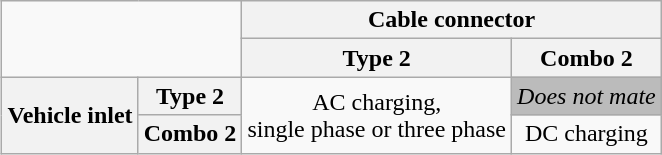<table class="wikitable" style="text-align:center;font-size:100%;float:right;">
<tr>
<td rowspan=2 colspan=2> </td>
<th colspan=2>Cable connector</th>
</tr>
<tr>
<th>Type 2</th>
<th>Combo 2</th>
</tr>
<tr>
<th rowspan=2>Vehicle inlet</th>
<th>Type 2</th>
<td rowspan=2>AC charging,<br>single phase or three phase</td>
<td style="background:#bbb;"><em>Does not mate</em></td>
</tr>
<tr>
<th>Combo 2</th>
<td>DC charging</td>
</tr>
</table>
